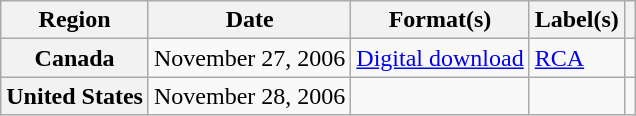<table class="wikitable plainrowheaders">
<tr>
<th scope="col">Region</th>
<th scope="col">Date</th>
<th scope="col">Format(s)</th>
<th scope="col">Label(s)</th>
<th scope="col"></th>
</tr>
<tr>
<th scope="row">Canada</th>
<td>November 27, 2006</td>
<td><a href='#'>Digital download</a></td>
<td><a href='#'>RCA</a></td>
<td align="center"></td>
</tr>
<tr>
<th scope="row">United States</th>
<td>November 28, 2006</td>
<td></td>
<td></td>
<td align="center"></td>
</tr>
</table>
